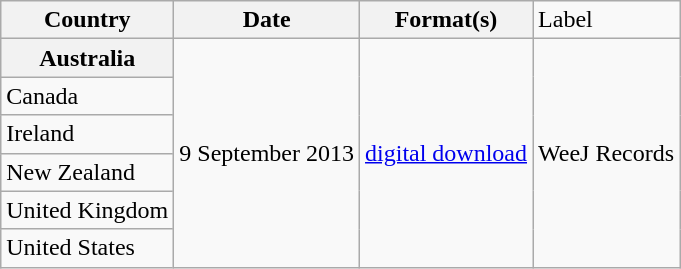<table class="wikitable plainrowheaders">
<tr>
<th scope="col">Country</th>
<th>Date</th>
<th>Format(s)</th>
<td>Label</td>
</tr>
<tr>
<th scope="row">Australia</th>
<td rowspan="6">9 September 2013</td>
<td rowspan="6"><a href='#'>digital download</a></td>
<td rowspan="6">WeeJ Records</td>
</tr>
<tr>
<td>Canada</td>
</tr>
<tr>
<td>Ireland</td>
</tr>
<tr>
<td>New Zealand</td>
</tr>
<tr>
<td>United Kingdom</td>
</tr>
<tr>
<td>United States</td>
</tr>
</table>
